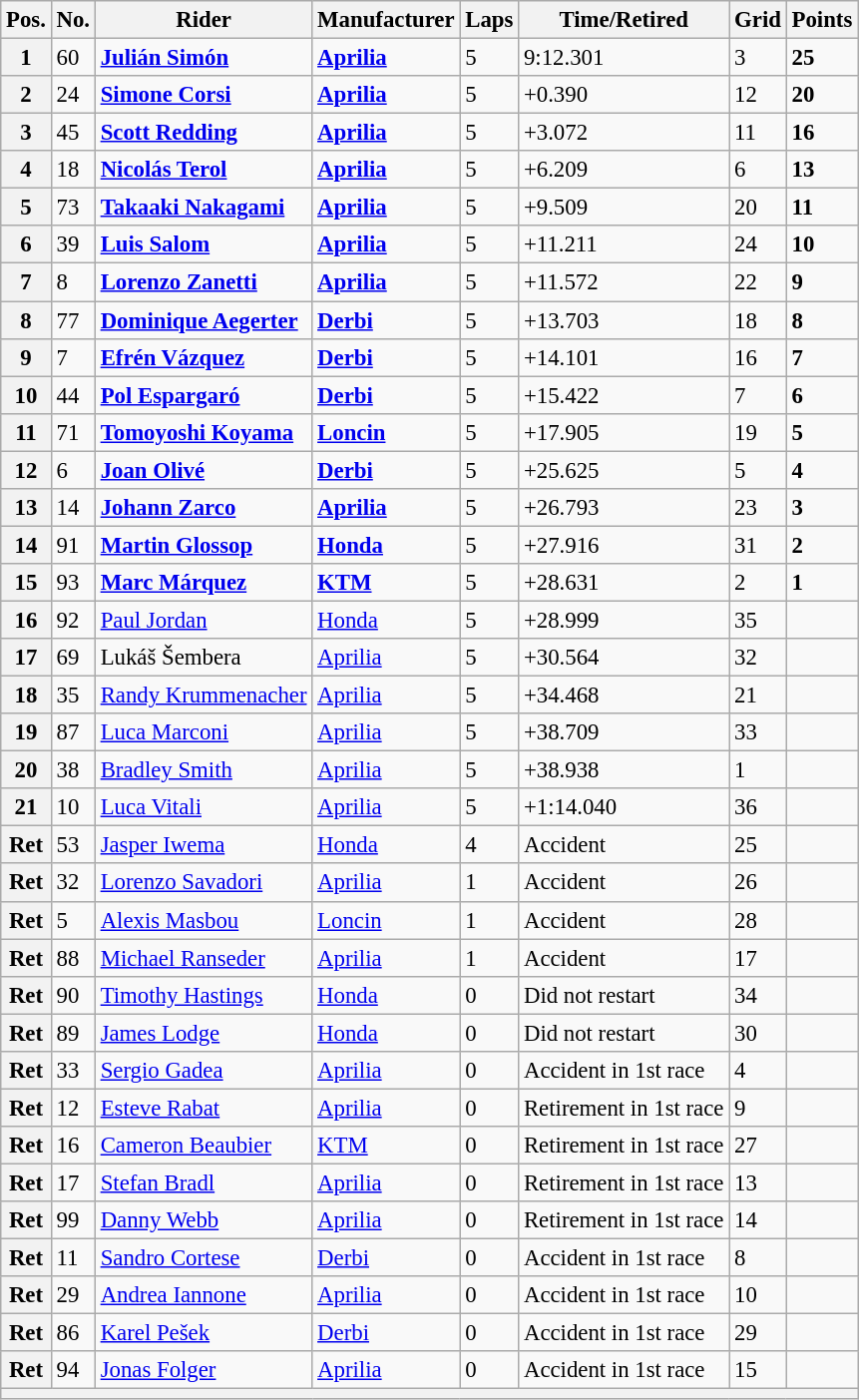<table class="wikitable" style="font-size: 95%;">
<tr>
<th>Pos.</th>
<th>No.</th>
<th>Rider</th>
<th>Manufacturer</th>
<th>Laps</th>
<th>Time/Retired</th>
<th>Grid</th>
<th>Points</th>
</tr>
<tr>
<th>1</th>
<td>60</td>
<td> <strong><a href='#'>Julián Simón</a></strong></td>
<td><strong><a href='#'>Aprilia</a></strong></td>
<td>5</td>
<td>9:12.301</td>
<td>3</td>
<td><strong>25</strong></td>
</tr>
<tr>
<th>2</th>
<td>24</td>
<td> <strong><a href='#'>Simone Corsi</a></strong></td>
<td><strong><a href='#'>Aprilia</a></strong></td>
<td>5</td>
<td>+0.390</td>
<td>12</td>
<td><strong>20</strong></td>
</tr>
<tr>
<th>3</th>
<td>45</td>
<td> <strong><a href='#'>Scott Redding</a></strong></td>
<td><strong><a href='#'>Aprilia</a></strong></td>
<td>5</td>
<td>+3.072</td>
<td>11</td>
<td><strong>16</strong></td>
</tr>
<tr>
<th>4</th>
<td>18</td>
<td> <strong><a href='#'>Nicolás Terol</a></strong></td>
<td><strong><a href='#'>Aprilia</a></strong></td>
<td>5</td>
<td>+6.209</td>
<td>6</td>
<td><strong>13</strong></td>
</tr>
<tr>
<th>5</th>
<td>73</td>
<td> <strong><a href='#'>Takaaki Nakagami</a></strong></td>
<td><strong><a href='#'>Aprilia</a></strong></td>
<td>5</td>
<td>+9.509</td>
<td>20</td>
<td><strong>11</strong></td>
</tr>
<tr>
<th>6</th>
<td>39</td>
<td> <strong><a href='#'>Luis Salom</a></strong></td>
<td><strong><a href='#'>Aprilia</a></strong></td>
<td>5</td>
<td>+11.211</td>
<td>24</td>
<td><strong>10</strong></td>
</tr>
<tr>
<th>7</th>
<td>8</td>
<td> <strong><a href='#'>Lorenzo Zanetti</a></strong></td>
<td><strong><a href='#'>Aprilia</a></strong></td>
<td>5</td>
<td>+11.572</td>
<td>22</td>
<td><strong>9</strong></td>
</tr>
<tr>
<th>8</th>
<td>77</td>
<td> <strong><a href='#'>Dominique Aegerter</a></strong></td>
<td><strong><a href='#'>Derbi</a></strong></td>
<td>5</td>
<td>+13.703</td>
<td>18</td>
<td><strong>8</strong></td>
</tr>
<tr>
<th>9</th>
<td>7</td>
<td> <strong><a href='#'>Efrén Vázquez</a></strong></td>
<td><strong><a href='#'>Derbi</a></strong></td>
<td>5</td>
<td>+14.101</td>
<td>16</td>
<td><strong>7</strong></td>
</tr>
<tr>
<th>10</th>
<td>44</td>
<td> <strong><a href='#'>Pol Espargaró</a></strong></td>
<td><strong><a href='#'>Derbi</a></strong></td>
<td>5</td>
<td>+15.422</td>
<td>7</td>
<td><strong>6</strong></td>
</tr>
<tr>
<th>11</th>
<td>71</td>
<td> <strong><a href='#'>Tomoyoshi Koyama</a></strong></td>
<td><strong><a href='#'>Loncin</a></strong></td>
<td>5</td>
<td>+17.905</td>
<td>19</td>
<td><strong>5</strong></td>
</tr>
<tr>
<th>12</th>
<td>6</td>
<td> <strong><a href='#'>Joan Olivé</a></strong></td>
<td><strong><a href='#'>Derbi</a></strong></td>
<td>5</td>
<td>+25.625</td>
<td>5</td>
<td><strong>4</strong></td>
</tr>
<tr>
<th>13</th>
<td>14</td>
<td> <strong><a href='#'>Johann Zarco</a></strong></td>
<td><strong><a href='#'>Aprilia</a></strong></td>
<td>5</td>
<td>+26.793</td>
<td>23</td>
<td><strong>3</strong></td>
</tr>
<tr>
<th>14</th>
<td>91</td>
<td> <strong><a href='#'>Martin Glossop</a></strong></td>
<td><strong><a href='#'>Honda</a></strong></td>
<td>5</td>
<td>+27.916</td>
<td>31</td>
<td><strong>2</strong></td>
</tr>
<tr>
<th>15</th>
<td>93</td>
<td> <strong><a href='#'>Marc Márquez</a></strong></td>
<td><strong><a href='#'>KTM</a></strong></td>
<td>5</td>
<td>+28.631</td>
<td>2</td>
<td><strong>1</strong></td>
</tr>
<tr>
<th>16</th>
<td>92</td>
<td> <a href='#'>Paul Jordan</a></td>
<td><a href='#'>Honda</a></td>
<td>5</td>
<td>+28.999</td>
<td>35</td>
<td></td>
</tr>
<tr>
<th>17</th>
<td>69</td>
<td> Lukáš Šembera</td>
<td><a href='#'>Aprilia</a></td>
<td>5</td>
<td>+30.564</td>
<td>32</td>
<td></td>
</tr>
<tr>
<th>18</th>
<td>35</td>
<td> <a href='#'>Randy Krummenacher</a></td>
<td><a href='#'>Aprilia</a></td>
<td>5</td>
<td>+34.468</td>
<td>21</td>
<td></td>
</tr>
<tr>
<th>19</th>
<td>87</td>
<td> <a href='#'>Luca Marconi</a></td>
<td><a href='#'>Aprilia</a></td>
<td>5</td>
<td>+38.709</td>
<td>33</td>
<td></td>
</tr>
<tr>
<th>20</th>
<td>38</td>
<td> <a href='#'>Bradley Smith</a></td>
<td><a href='#'>Aprilia</a></td>
<td>5</td>
<td>+38.938</td>
<td>1</td>
<td></td>
</tr>
<tr>
<th>21</th>
<td>10</td>
<td> <a href='#'>Luca Vitali</a></td>
<td><a href='#'>Aprilia</a></td>
<td>5</td>
<td>+1:14.040</td>
<td>36</td>
<td></td>
</tr>
<tr>
<th>Ret</th>
<td>53</td>
<td> <a href='#'>Jasper Iwema</a></td>
<td><a href='#'>Honda</a></td>
<td>4</td>
<td>Accident</td>
<td>25</td>
<td></td>
</tr>
<tr>
<th>Ret</th>
<td>32</td>
<td> <a href='#'>Lorenzo Savadori</a></td>
<td><a href='#'>Aprilia</a></td>
<td>1</td>
<td>Accident</td>
<td>26</td>
<td></td>
</tr>
<tr>
<th>Ret</th>
<td>5</td>
<td> <a href='#'>Alexis Masbou</a></td>
<td><a href='#'>Loncin</a></td>
<td>1</td>
<td>Accident</td>
<td>28</td>
<td></td>
</tr>
<tr>
<th>Ret</th>
<td>88</td>
<td> <a href='#'>Michael Ranseder</a></td>
<td><a href='#'>Aprilia</a></td>
<td>1</td>
<td>Accident</td>
<td>17</td>
<td></td>
</tr>
<tr>
<th>Ret</th>
<td>90</td>
<td> <a href='#'>Timothy Hastings</a></td>
<td><a href='#'>Honda</a></td>
<td>0</td>
<td>Did not restart</td>
<td>34</td>
<td></td>
</tr>
<tr>
<th>Ret</th>
<td>89</td>
<td> <a href='#'>James Lodge</a></td>
<td><a href='#'>Honda</a></td>
<td>0</td>
<td>Did not restart</td>
<td>30</td>
<td></td>
</tr>
<tr>
<th>Ret</th>
<td>33</td>
<td> <a href='#'>Sergio Gadea</a></td>
<td><a href='#'>Aprilia</a></td>
<td>0</td>
<td>Accident in 1st race</td>
<td>4</td>
<td></td>
</tr>
<tr>
<th>Ret</th>
<td>12</td>
<td> <a href='#'>Esteve Rabat</a></td>
<td><a href='#'>Aprilia</a></td>
<td>0</td>
<td>Retirement in 1st race</td>
<td>9</td>
<td></td>
</tr>
<tr>
<th>Ret</th>
<td>16</td>
<td> <a href='#'>Cameron Beaubier</a></td>
<td><a href='#'>KTM</a></td>
<td>0</td>
<td>Retirement in 1st race</td>
<td>27</td>
<td></td>
</tr>
<tr>
<th>Ret</th>
<td>17</td>
<td> <a href='#'>Stefan Bradl</a></td>
<td><a href='#'>Aprilia</a></td>
<td>0</td>
<td>Retirement in 1st race</td>
<td>13</td>
<td></td>
</tr>
<tr>
<th>Ret</th>
<td>99</td>
<td> <a href='#'>Danny Webb</a></td>
<td><a href='#'>Aprilia</a></td>
<td>0</td>
<td>Retirement in 1st race</td>
<td>14</td>
<td></td>
</tr>
<tr>
<th>Ret</th>
<td>11</td>
<td> <a href='#'>Sandro Cortese</a></td>
<td><a href='#'>Derbi</a></td>
<td>0</td>
<td>Accident in 1st race</td>
<td>8</td>
<td></td>
</tr>
<tr>
<th>Ret</th>
<td>29</td>
<td> <a href='#'>Andrea Iannone</a></td>
<td><a href='#'>Aprilia</a></td>
<td>0</td>
<td>Accident in 1st race</td>
<td>10</td>
<td></td>
</tr>
<tr>
<th>Ret</th>
<td>86</td>
<td> <a href='#'>Karel Pešek</a></td>
<td><a href='#'>Derbi</a></td>
<td>0</td>
<td>Accident in 1st race</td>
<td>29</td>
<td></td>
</tr>
<tr>
<th>Ret</th>
<td>94</td>
<td> <a href='#'>Jonas Folger</a></td>
<td><a href='#'>Aprilia</a></td>
<td>0</td>
<td>Accident in 1st race</td>
<td>15</td>
<td></td>
</tr>
<tr>
<th colspan=8></th>
</tr>
</table>
